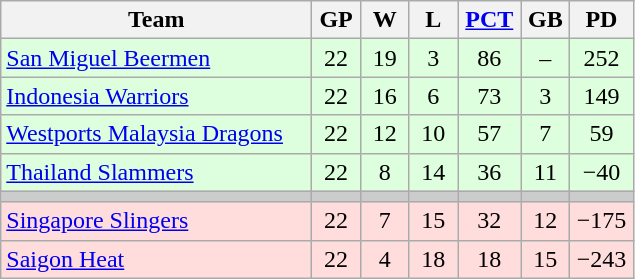<table class="wikitable" style="text-align:center">
<tr>
<th width=200>Team</th>
<th width=25>GP</th>
<th width=25>W</th>
<th width=25>L</th>
<th width=35><a href='#'>PCT</a></th>
<th width=25>GB</th>
<th width=35>PD</th>
</tr>
<tr bgcolor=#DDFFDD>
<td align=left> <a href='#'>San Miguel Beermen</a></td>
<td>22</td>
<td>19</td>
<td>3</td>
<td>86</td>
<td>–</td>
<td>252</td>
</tr>
<tr bgcolor=#DDFFDD>
<td align=left> <a href='#'>Indonesia Warriors</a></td>
<td>22</td>
<td>16</td>
<td>6</td>
<td>73</td>
<td>3</td>
<td>149</td>
</tr>
<tr bgcolor=#DDFFDD>
<td align=left> <a href='#'>Westports Malaysia Dragons</a></td>
<td>22</td>
<td>12</td>
<td>10</td>
<td>57</td>
<td>7</td>
<td>59</td>
</tr>
<tr bgcolor=#DDFFDD>
<td align=left> <a href='#'>Thailand Slammers</a></td>
<td>22</td>
<td>8</td>
<td>14</td>
<td>36</td>
<td>11</td>
<td>−40</td>
</tr>
<tr bgcolor="#cccccc">
<td></td>
<td></td>
<td></td>
<td></td>
<td></td>
<td></td>
<td></td>
</tr>
<tr bgcolor=ffdddd>
<td align=left> <a href='#'>Singapore Slingers</a></td>
<td>22</td>
<td>7</td>
<td>15</td>
<td>32</td>
<td>12</td>
<td>−175</td>
</tr>
<tr bgcolor=ffdddd>
<td align=left> <a href='#'>Saigon Heat</a></td>
<td>22</td>
<td>4</td>
<td>18</td>
<td>18</td>
<td>15</td>
<td>−243</td>
</tr>
</table>
